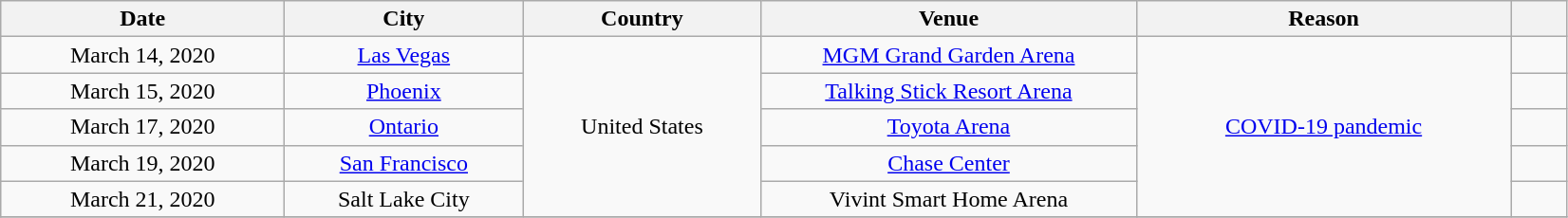<table class="wikitable plainrowheaders" style="text-align:center;">
<tr>
<th scope="col" style="width:12em;">Date</th>
<th scope="col" style="width:10em;">City</th>
<th scope="col" style="width:10em;">Country</th>
<th scope="col" style="width:16em;">Venue</th>
<th scope="col" style="width:16em;">Reason</th>
<th scope="col" style="width:2em;"></th>
</tr>
<tr>
<td>March 14, 2020</td>
<td><a href='#'>Las Vegas</a></td>
<td rowspan="5">United States</td>
<td><a href='#'>MGM Grand Garden Arena</a></td>
<td rowspan="5"><a href='#'>COVID-19 pandemic</a></td>
<td></td>
</tr>
<tr>
<td>March 15, 2020</td>
<td><a href='#'>Phoenix</a></td>
<td><a href='#'>Talking Stick Resort Arena</a></td>
<td></td>
</tr>
<tr>
<td>March 17, 2020</td>
<td><a href='#'>Ontario</a></td>
<td><a href='#'>Toyota Arena</a></td>
<td></td>
</tr>
<tr>
<td>March 19, 2020</td>
<td><a href='#'>San Francisco</a></td>
<td><a href='#'>Chase Center</a></td>
<td></td>
</tr>
<tr>
<td>March 21, 2020</td>
<td>Salt Lake City</td>
<td>Vivint Smart Home Arena</td>
<td></td>
</tr>
<tr>
</tr>
</table>
